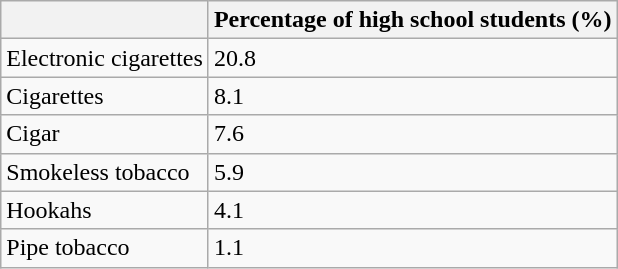<table class="wikitable">
<tr>
<th></th>
<th>Percentage of high school students (%)</th>
</tr>
<tr>
<td>Electronic cigarettes</td>
<td>20.8</td>
</tr>
<tr>
<td>Cigarettes</td>
<td>8.1</td>
</tr>
<tr>
<td>Cigar</td>
<td>7.6</td>
</tr>
<tr>
<td>Smokeless tobacco</td>
<td>5.9</td>
</tr>
<tr>
<td>Hookahs</td>
<td>4.1</td>
</tr>
<tr>
<td>Pipe tobacco</td>
<td>1.1</td>
</tr>
</table>
